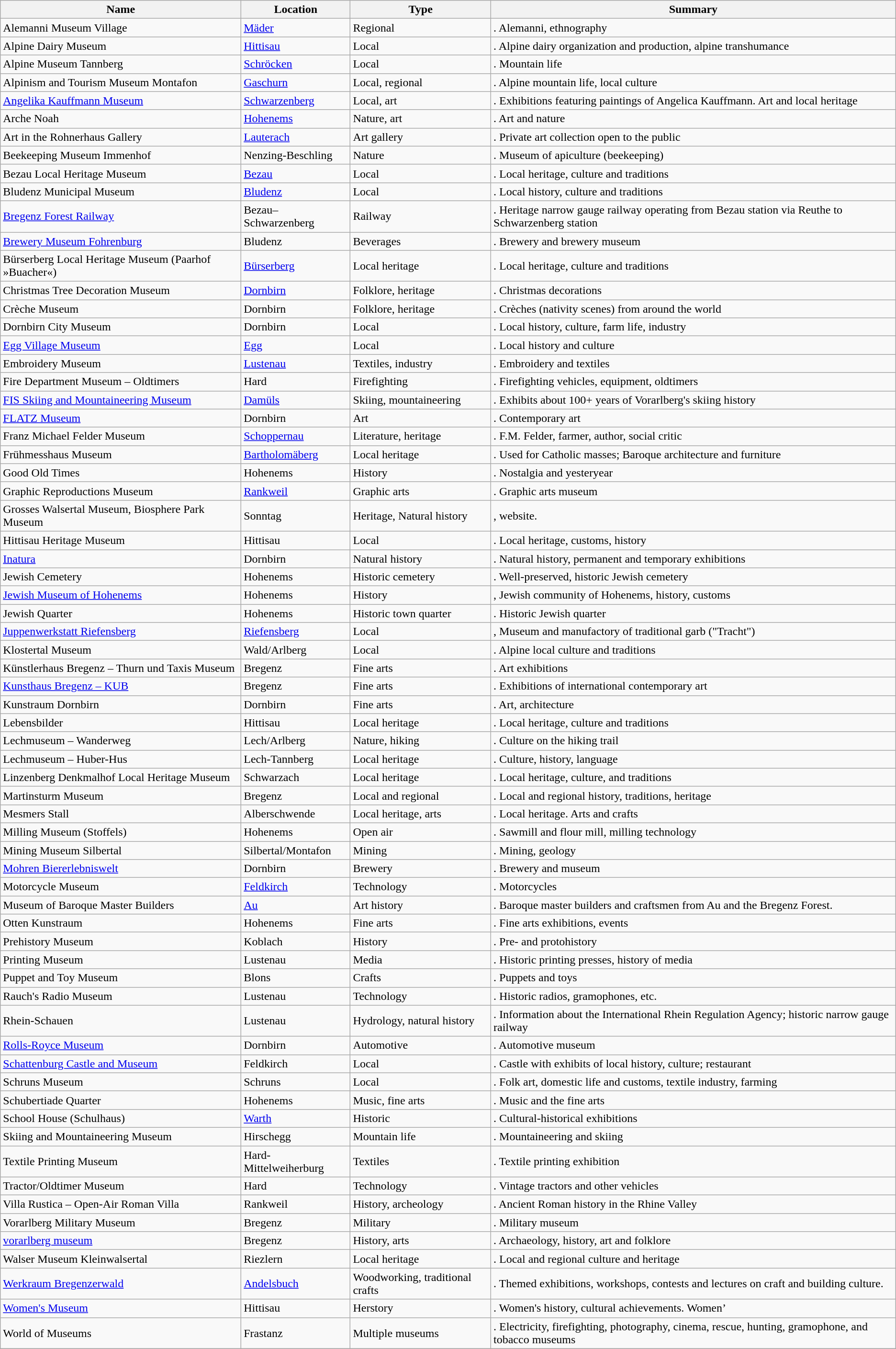<table class="wikitable sortable">
<tr>
<th>Name</th>
<th>Location</th>
<th>Type</th>
<th>Summary</th>
</tr>
<tr>
<td>Alemanni Museum Village</td>
<td><a href='#'>Mäder</a></td>
<td>Regional</td>
<td>. Alemanni, ethnography</td>
</tr>
<tr>
<td>Alpine Dairy Museum</td>
<td><a href='#'>Hittisau</a></td>
<td>Local</td>
<td>. Alpine dairy organization and production, alpine transhumance</td>
</tr>
<tr>
<td>Alpine Museum Tannberg</td>
<td><a href='#'>Schröcken</a></td>
<td>Local</td>
<td>. Mountain life</td>
</tr>
<tr>
<td>Alpinism and Tourism Museum Montafon</td>
<td><a href='#'>Gaschurn</a></td>
<td>Local, regional</td>
<td>. Alpine mountain life, local culture</td>
</tr>
<tr>
<td><a href='#'>Angelika Kauffmann Museum</a></td>
<td><a href='#'>Schwarzenberg</a></td>
<td>Local, art</td>
<td>. Exhibitions featuring paintings of Angelica Kauffmann. Art and local heritage</td>
</tr>
<tr>
<td>Arche Noah</td>
<td><a href='#'>Hohenems</a></td>
<td>Nature, art</td>
<td>. Art and nature</td>
</tr>
<tr>
<td>Art in the Rohnerhaus Gallery</td>
<td><a href='#'>Lauterach</a></td>
<td>Art gallery</td>
<td>. Private art collection open to the public</td>
</tr>
<tr>
<td>Beekeeping Museum Immenhof</td>
<td>Nenzing-Beschling</td>
<td>Nature</td>
<td>. Museum of apiculture (beekeeping)</td>
</tr>
<tr>
<td>Bezau Local Heritage Museum</td>
<td><a href='#'>Bezau</a></td>
<td>Local</td>
<td>. Local heritage, culture and traditions</td>
</tr>
<tr>
<td>Bludenz Municipal Museum</td>
<td><a href='#'>Bludenz</a></td>
<td>Local</td>
<td>. Local history, culture and traditions</td>
</tr>
<tr>
<td><a href='#'>Bregenz Forest Railway</a></td>
<td>Bezau–Schwarzenberg</td>
<td>Railway</td>
<td>. Heritage narrow gauge railway operating from Bezau station via Reuthe to Schwarzenberg station</td>
</tr>
<tr>
<td><a href='#'>Brewery Museum Fohrenburg</a></td>
<td>Bludenz</td>
<td>Beverages</td>
<td>. Brewery and brewery museum</td>
</tr>
<tr>
<td>Bürserberg Local Heritage Museum (Paarhof »Buacher«)</td>
<td><a href='#'>Bürserberg</a></td>
<td>Local heritage</td>
<td>. Local heritage, culture and traditions</td>
</tr>
<tr>
<td>Christmas Tree Decoration Museum</td>
<td><a href='#'>Dornbirn</a></td>
<td>Folklore, heritage</td>
<td>. Christmas decorations</td>
</tr>
<tr>
<td>Crèche Museum</td>
<td>Dornbirn</td>
<td>Folklore, heritage</td>
<td>. Crèches (nativity scenes) from around the world</td>
</tr>
<tr>
<td>Dornbirn City Museum</td>
<td>Dornbirn</td>
<td>Local</td>
<td>. Local history, culture, farm life, industry</td>
</tr>
<tr>
<td><a href='#'>Egg Village Museum</a></td>
<td><a href='#'>Egg</a></td>
<td>Local</td>
<td>. Local history and culture</td>
</tr>
<tr>
<td>Embroidery Museum</td>
<td><a href='#'>Lustenau</a></td>
<td>Textiles, industry</td>
<td>. Embroidery and textiles</td>
</tr>
<tr>
<td>Fire Department Museum – Oldtimers</td>
<td>Hard</td>
<td>Firefighting</td>
<td>. Firefighting vehicles, equipment, oldtimers</td>
</tr>
<tr>
<td><a href='#'>FIS Skiing and Mountaineering Museum</a></td>
<td><a href='#'>Damüls</a></td>
<td>Skiing, mountaineering</td>
<td>. Exhibits about 100+ years of Vorarlberg's skiing history</td>
</tr>
<tr>
<td><a href='#'>FLATZ Museum</a></td>
<td>Dornbirn</td>
<td>Art</td>
<td>. Contemporary art</td>
</tr>
<tr>
<td>Franz Michael Felder Museum</td>
<td><a href='#'>Schoppernau</a></td>
<td>Literature, heritage</td>
<td>. F.M. Felder, farmer, author, social critic</td>
</tr>
<tr>
<td>Frühmesshaus Museum</td>
<td><a href='#'>Bartholomäberg</a></td>
<td>Local heritage</td>
<td>. Used for Catholic masses; Baroque architecture and furniture</td>
</tr>
<tr>
<td>Good Old Times</td>
<td>Hohenems</td>
<td>History</td>
<td>. Nostalgia and yesteryear</td>
</tr>
<tr>
<td>Graphic Reproductions Museum</td>
<td><a href='#'>Rankweil</a></td>
<td>Graphic arts</td>
<td>. Graphic arts museum</td>
</tr>
<tr>
<td>Grosses Walsertal Museum, Biosphere Park Museum</td>
<td>Sonntag</td>
<td>Heritage, Natural history</td>
<td>, website.</td>
</tr>
<tr>
<td>Hittisau Heritage Museum</td>
<td>Hittisau</td>
<td>Local</td>
<td>. Local heritage, customs, history</td>
</tr>
<tr>
<td><a href='#'>Inatura</a></td>
<td>Dornbirn</td>
<td>Natural history</td>
<td>. Natural history, permanent and temporary exhibitions</td>
</tr>
<tr>
<td>Jewish Cemetery</td>
<td>Hohenems</td>
<td>Historic cemetery</td>
<td>. Well-preserved, historic Jewish cemetery</td>
</tr>
<tr>
<td><a href='#'>Jewish Museum of Hohenems</a></td>
<td>Hohenems</td>
<td>History</td>
<td>, Jewish community of Hohenems, history, customs</td>
</tr>
<tr>
<td>Jewish Quarter</td>
<td>Hohenems</td>
<td>Historic town quarter</td>
<td>. Historic Jewish quarter</td>
</tr>
<tr>
<td><a href='#'>Juppenwerkstatt Riefensberg</a></td>
<td><a href='#'>Riefensberg</a></td>
<td>Local</td>
<td>, Museum and manufactory of traditional garb ("Tracht")</td>
</tr>
<tr>
<td>Klostertal Museum</td>
<td>Wald/Arlberg</td>
<td>Local</td>
<td>. Alpine local culture and traditions</td>
</tr>
<tr>
<td>Künstlerhaus Bregenz – Thurn und Taxis Museum</td>
<td>Bregenz</td>
<td>Fine arts</td>
<td>. Art exhibitions</td>
</tr>
<tr>
<td><a href='#'>Kunsthaus Bregenz – KUB</a></td>
<td>Bregenz</td>
<td>Fine arts</td>
<td>. Exhibitions of international contemporary art</td>
</tr>
<tr>
<td>Kunstraum Dornbirn</td>
<td>Dornbirn</td>
<td>Fine arts</td>
<td>. Art, architecture</td>
</tr>
<tr>
<td>Lebensbilder</td>
<td>Hittisau</td>
<td>Local heritage</td>
<td>. Local heritage, culture and traditions</td>
</tr>
<tr>
<td>Lechmuseum – Wanderweg</td>
<td>Lech/Arlberg</td>
<td>Nature, hiking</td>
<td>. Culture on the hiking trail</td>
</tr>
<tr>
<td>Lechmuseum – Huber-Hus</td>
<td>Lech-Tannberg</td>
<td>Local heritage</td>
<td>. Culture, history, language</td>
</tr>
<tr>
<td>Linzenberg Denkmalhof Local Heritage Museum</td>
<td>Schwarzach</td>
<td>Local heritage</td>
<td>. Local heritage, culture, and traditions</td>
</tr>
<tr>
<td>Martinsturm Museum</td>
<td>Bregenz</td>
<td>Local and regional</td>
<td>. Local and regional history, traditions, heritage</td>
</tr>
<tr>
<td>Mesmers Stall</td>
<td>Alberschwende</td>
<td>Local heritage, arts</td>
<td>. Local heritage. Arts and crafts</td>
</tr>
<tr>
<td>Milling Museum (Stoffels)</td>
<td>Hohenems</td>
<td>Open air</td>
<td>. Sawmill and flour mill, milling technology</td>
</tr>
<tr>
<td>Mining Museum Silbertal</td>
<td>Silbertal/Montafon</td>
<td>Mining</td>
<td>. Mining, geology</td>
</tr>
<tr>
<td><a href='#'>Mohren Biererlebniswelt</a></td>
<td>Dornbirn</td>
<td>Brewery</td>
<td>. Brewery and museum</td>
</tr>
<tr>
<td>Motorcycle Museum</td>
<td><a href='#'>Feldkirch</a></td>
<td>Technology</td>
<td>. Motorcycles</td>
</tr>
<tr>
<td>Museum of Baroque Master Builders</td>
<td><a href='#'>Au</a></td>
<td>Art history</td>
<td>. Baroque master builders and craftsmen from Au and the Bregenz Forest.</td>
</tr>
<tr>
<td>Otten Kunstraum</td>
<td>Hohenems</td>
<td>Fine arts</td>
<td>. Fine arts exhibitions, events</td>
</tr>
<tr>
<td>Prehistory Museum</td>
<td>Koblach</td>
<td>History</td>
<td>. Pre- and protohistory</td>
</tr>
<tr>
<td>Printing Museum</td>
<td>Lustenau</td>
<td>Media</td>
<td>. Historic printing presses, history of media</td>
</tr>
<tr>
<td>Puppet and Toy Museum</td>
<td>Blons</td>
<td>Crafts</td>
<td>. Puppets and toys</td>
</tr>
<tr>
<td>Rauch's Radio Museum</td>
<td>Lustenau</td>
<td>Technology</td>
<td>. Historic radios, gramophones, etc.</td>
</tr>
<tr>
<td>Rhein-Schauen</td>
<td>Lustenau</td>
<td>Hydrology, natural history</td>
<td>. Information about the International Rhein Regulation Agency; historic narrow gauge railway</td>
</tr>
<tr>
<td><a href='#'>Rolls-Royce Museum</a></td>
<td>Dornbirn</td>
<td>Automotive</td>
<td>. Automotive museum</td>
</tr>
<tr>
<td><a href='#'>Schattenburg Castle and Museum</a></td>
<td>Feldkirch</td>
<td>Local</td>
<td>. Castle with exhibits of local history, culture; restaurant</td>
</tr>
<tr>
<td>Schruns Museum</td>
<td>Schruns</td>
<td>Local</td>
<td>. Folk art, domestic life and customs, textile industry, farming</td>
</tr>
<tr>
<td>Schubertiade Quarter</td>
<td>Hohenems</td>
<td>Music, fine arts</td>
<td>. Music and the fine arts</td>
</tr>
<tr>
<td>School House (Schulhaus)</td>
<td><a href='#'>Warth</a></td>
<td>Historic</td>
<td>. Cultural-historical exhibitions</td>
</tr>
<tr>
<td>Skiing and Mountaineering Museum</td>
<td>Hirschegg</td>
<td>Mountain life</td>
<td>. Mountaineering and skiing</td>
</tr>
<tr>
<td>Textile Printing Museum</td>
<td>Hard-Mittelweiherburg</td>
<td>Textiles</td>
<td>. Textile printing exhibition</td>
</tr>
<tr>
<td>Tractor/Oldtimer Museum</td>
<td>Hard</td>
<td>Technology</td>
<td>. Vintage tractors and other vehicles</td>
</tr>
<tr>
<td>Villa Rustica – Open-Air Roman Villa</td>
<td>Rankweil</td>
<td>History, archeology</td>
<td>. Ancient Roman history in the Rhine Valley</td>
</tr>
<tr>
<td>Vorarlberg Military Museum</td>
<td>Bregenz</td>
<td>Military</td>
<td>. Military museum</td>
</tr>
<tr>
<td><a href='#'>vorarlberg museum</a></td>
<td>Bregenz</td>
<td>History, arts</td>
<td>. Archaeology, history, art and folklore</td>
</tr>
<tr>
<td>Walser Museum Kleinwalsertal</td>
<td>Riezlern</td>
<td>Local heritage</td>
<td>. Local and regional culture and heritage</td>
</tr>
<tr>
<td><a href='#'>Werkraum Bregenzerwald</a></td>
<td><a href='#'>Andelsbuch</a></td>
<td>Woodworking, traditional crafts</td>
<td>. Themed exhibitions, workshops, contests and lectures on craft and building culture.</td>
</tr>
<tr>
<td><a href='#'>Women's Museum</a></td>
<td>Hittisau</td>
<td>Herstory</td>
<td>. Women's history, cultural achievements. Women’</td>
</tr>
<tr>
<td>World of Museums</td>
<td>Frastanz</td>
<td>Multiple museums</td>
<td>.  Electricity, firefighting, photography, cinema, rescue, hunting, gramophone, and tobacco museums</td>
</tr>
<tr>
</tr>
</table>
